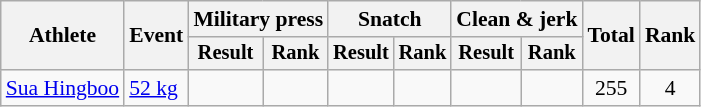<table class=wikitable style="font-size:90%">
<tr>
<th rowspan=2>Athlete</th>
<th rowspan=2>Event</th>
<th colspan=2>Military press</th>
<th colspan=2>Snatch</th>
<th colspan=2>Clean & jerk</th>
<th rowspan=2>Total</th>
<th rowspan=2>Rank</th>
</tr>
<tr style="font-size:95%">
<th>Result</th>
<th>Rank</th>
<th>Result</th>
<th>Rank</th>
<th>Result</th>
<th>Rank</th>
</tr>
<tr align=center>
<td align=left><a href='#'>Sua Hingboo</a></td>
<td align=left><a href='#'>52 kg</a></td>
<td></td>
<td></td>
<td></td>
<td></td>
<td></td>
<td></td>
<td>255</td>
<td>4</td>
</tr>
</table>
